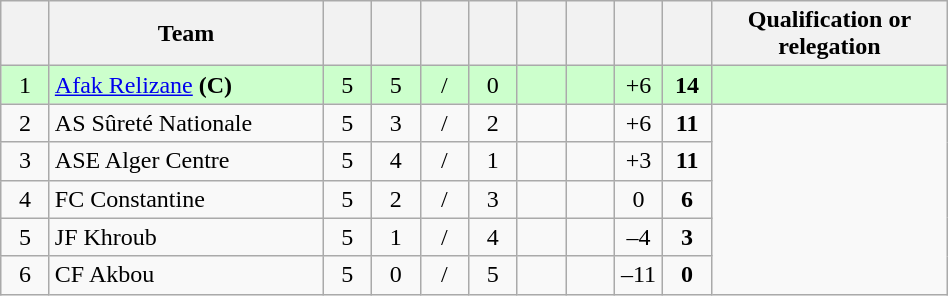<table class="wikitable" style="text-align:center">
<tr>
<th width=25></th>
<th width=175>Team</th>
<th width=25></th>
<th width=25></th>
<th width=25></th>
<th width=25></th>
<th width=25></th>
<th width=25></th>
<th width=25></th>
<th width=25></th>
<th width=150>Qualification or relegation</th>
</tr>
<tr bgcolor=ccffcc>
<td>1</td>
<td style="text-align:left;"><a href='#'>Afak Relizane</a> <strong>(C)</strong></td>
<td>5</td>
<td>5</td>
<td>/</td>
<td>0</td>
<td></td>
<td></td>
<td>+6</td>
<td><strong>14</strong></td>
<td></td>
</tr>
<tr>
<td>2</td>
<td style="text-align:left;">AS Sûreté Nationale</td>
<td>5</td>
<td>3</td>
<td>/</td>
<td>2</td>
<td></td>
<td></td>
<td>+6</td>
<td><strong>11</strong></td>
</tr>
<tr>
<td>3</td>
<td style="text-align:left;">ASE Alger Centre</td>
<td>5</td>
<td>4</td>
<td>/</td>
<td>1</td>
<td></td>
<td></td>
<td>+3</td>
<td><strong>11</strong></td>
</tr>
<tr>
<td>4</td>
<td style="text-align:left;">FC Constantine</td>
<td>5</td>
<td>2</td>
<td>/</td>
<td>3</td>
<td></td>
<td></td>
<td>0</td>
<td><strong>6</strong></td>
</tr>
<tr>
<td>5</td>
<td style="text-align:left;">JF Khroub</td>
<td>5</td>
<td>1</td>
<td>/</td>
<td>4</td>
<td></td>
<td></td>
<td>–4</td>
<td><strong>3</strong></td>
</tr>
<tr>
<td>6</td>
<td style="text-align:left;">CF Akbou</td>
<td>5</td>
<td>0</td>
<td>/</td>
<td>5</td>
<td></td>
<td></td>
<td>–11</td>
<td><strong>0</strong></td>
</tr>
</table>
